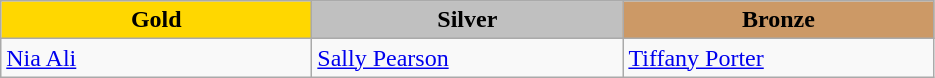<table class="wikitable" style="text-align:left">
<tr align="center">
<td width=200 bgcolor=gold><strong>Gold</strong></td>
<td width=200 bgcolor=silver><strong>Silver</strong></td>
<td width=200 bgcolor=CC9966><strong>Bronze</strong></td>
</tr>
<tr>
<td><a href='#'>Nia Ali</a><br><em></em></td>
<td><a href='#'>Sally Pearson</a><br><em></em></td>
<td><a href='#'>Tiffany Porter</a><br><em></em></td>
</tr>
</table>
